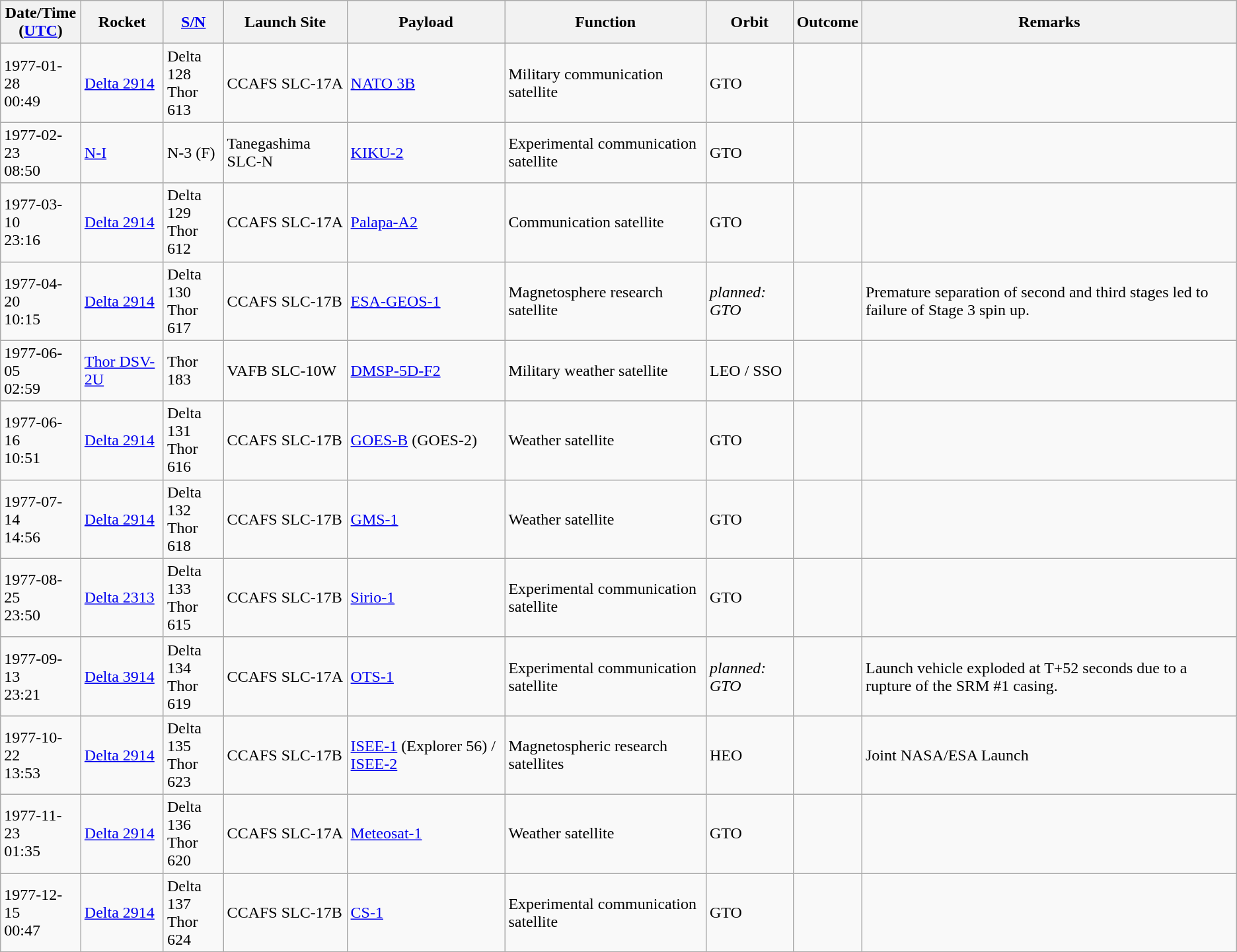<table class="wikitable" style="margin: 1em 1em 1em 0";>
<tr>
<th>Date/Time<br>(<a href='#'>UTC</a>)</th>
<th>Rocket</th>
<th><a href='#'>S/N</a></th>
<th>Launch Site</th>
<th>Payload</th>
<th>Function</th>
<th>Orbit</th>
<th>Outcome</th>
<th>Remarks</th>
</tr>
<tr>
<td>1977-01-28<br>00:49</td>
<td><a href='#'>Delta 2914</a></td>
<td>Delta 128<br>Thor 613</td>
<td>CCAFS SLC-17A</td>
<td><a href='#'>NATO 3B</a></td>
<td>Military communication satellite</td>
<td>GTO</td>
<td></td>
<td></td>
</tr>
<tr>
<td>1977-02-23<br>08:50</td>
<td><a href='#'>N-I</a></td>
<td>N-3 (F)</td>
<td>Tanegashima SLC-N</td>
<td><a href='#'>KIKU-2</a></td>
<td>Experimental communication satellite</td>
<td>GTO</td>
<td></td>
<td></td>
</tr>
<tr>
<td>1977-03-10<br>23:16</td>
<td><a href='#'>Delta 2914</a></td>
<td>Delta 129<br>Thor 612</td>
<td>CCAFS SLC-17A</td>
<td><a href='#'>Palapa-A2</a></td>
<td>Communication satellite</td>
<td>GTO</td>
<td></td>
<td></td>
</tr>
<tr>
<td>1977-04-20<br>10:15</td>
<td><a href='#'>Delta 2914</a></td>
<td>Delta 130<br>Thor 617</td>
<td>CCAFS SLC-17B</td>
<td><a href='#'>ESA-GEOS-1</a></td>
<td>Magnetosphere research satellite</td>
<td><em>planned: GTO</em></td>
<td></td>
<td>Premature separation of second and third stages led to failure of Stage 3 spin up.</td>
</tr>
<tr>
<td>1977-06-05<br>02:59</td>
<td><a href='#'>Thor DSV-2U</a></td>
<td>Thor 183</td>
<td>VAFB SLC-10W</td>
<td><a href='#'>DMSP-5D-F2</a></td>
<td>Military weather satellite</td>
<td>LEO / SSO</td>
<td></td>
<td></td>
</tr>
<tr>
<td>1977-06-16<br>10:51</td>
<td><a href='#'>Delta 2914</a></td>
<td>Delta 131<br>Thor 616</td>
<td>CCAFS SLC-17B</td>
<td><a href='#'>GOES-B</a> (GOES-2)</td>
<td>Weather satellite</td>
<td>GTO</td>
<td></td>
<td></td>
</tr>
<tr>
<td>1977-07-14<br>14:56</td>
<td><a href='#'>Delta 2914</a></td>
<td>Delta 132<br>Thor 618</td>
<td>CCAFS SLC-17B</td>
<td><a href='#'>GMS-1</a></td>
<td>Weather satellite</td>
<td>GTO</td>
<td></td>
<td></td>
</tr>
<tr>
<td>1977-08-25<br>23:50</td>
<td><a href='#'>Delta 2313</a></td>
<td>Delta 133<br>Thor 615</td>
<td>CCAFS SLC-17B</td>
<td><a href='#'>Sirio-1</a></td>
<td>Experimental communication satellite</td>
<td>GTO</td>
<td></td>
<td></td>
</tr>
<tr>
<td>1977-09-13<br>23:21</td>
<td><a href='#'>Delta 3914</a></td>
<td>Delta 134<br>Thor 619</td>
<td>CCAFS SLC-17A</td>
<td><a href='#'>OTS-1</a></td>
<td>Experimental communication satellite</td>
<td><em>planned: GTO</em></td>
<td></td>
<td>Launch vehicle exploded at T+52 seconds due to a rupture of the SRM #1 casing.</td>
</tr>
<tr>
<td>1977-10-22<br>13:53</td>
<td><a href='#'>Delta 2914</a></td>
<td>Delta 135<br>Thor 623</td>
<td>CCAFS SLC-17B</td>
<td><a href='#'>ISEE-1</a> (Explorer 56) / <a href='#'>ISEE-2</a></td>
<td>Magnetospheric research satellites</td>
<td>HEO</td>
<td></td>
<td>Joint NASA/ESA Launch</td>
</tr>
<tr>
<td>1977-11-23<br>01:35</td>
<td><a href='#'>Delta 2914</a></td>
<td>Delta 136<br>Thor 620</td>
<td>CCAFS SLC-17A</td>
<td><a href='#'>Meteosat-1</a></td>
<td>Weather satellite</td>
<td>GTO</td>
<td></td>
<td></td>
</tr>
<tr>
<td>1977-12-15<br>00:47</td>
<td><a href='#'>Delta 2914</a></td>
<td>Delta 137<br>Thor 624</td>
<td>CCAFS SLC-17B</td>
<td><a href='#'>CS-1</a></td>
<td>Experimental communication satellite</td>
<td>GTO</td>
<td></td>
<td></td>
</tr>
<tr>
</tr>
</table>
